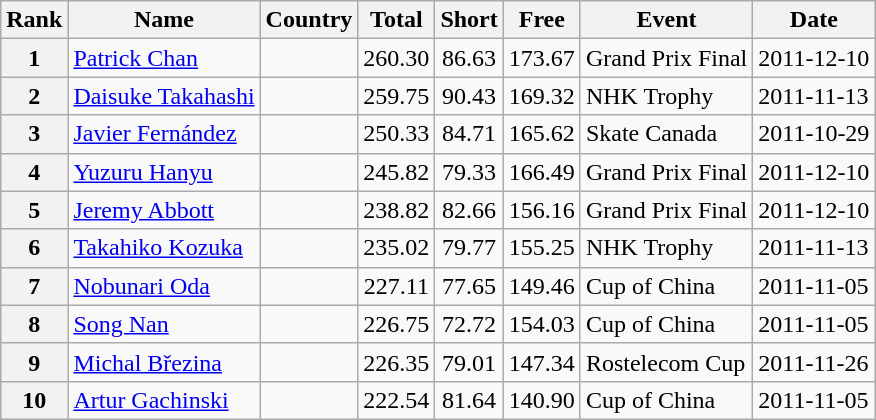<table class="wikitable sortable">
<tr>
<th>Rank</th>
<th>Name</th>
<th>Country</th>
<th>Total</th>
<th>Short</th>
<th>Free</th>
<th>Event</th>
<th>Date</th>
</tr>
<tr>
<th>1</th>
<td><a href='#'>Patrick Chan</a></td>
<td></td>
<td align="center">260.30</td>
<td align="center">86.63</td>
<td align="center">173.67</td>
<td>Grand Prix Final</td>
<td>2011-12-10</td>
</tr>
<tr>
<th>2</th>
<td><a href='#'>Daisuke Takahashi</a></td>
<td></td>
<td align="center">259.75</td>
<td align="center">90.43</td>
<td align="center">169.32</td>
<td>NHK Trophy</td>
<td>2011-11-13</td>
</tr>
<tr>
<th>3</th>
<td><a href='#'>Javier Fernández</a></td>
<td></td>
<td align="center">250.33</td>
<td align="center">84.71</td>
<td align="center">165.62</td>
<td>Skate Canada</td>
<td>2011-10-29</td>
</tr>
<tr>
<th>4</th>
<td><a href='#'>Yuzuru Hanyu</a></td>
<td></td>
<td align="center">245.82</td>
<td align="center">79.33</td>
<td align="center">166.49</td>
<td>Grand Prix Final</td>
<td>2011-12-10</td>
</tr>
<tr>
<th>5</th>
<td><a href='#'>Jeremy Abbott</a></td>
<td></td>
<td align="center">238.82</td>
<td align="center">82.66</td>
<td align="center">156.16</td>
<td>Grand Prix Final</td>
<td>2011-12-10</td>
</tr>
<tr>
<th>6</th>
<td><a href='#'>Takahiko Kozuka</a></td>
<td></td>
<td align="center">235.02</td>
<td align="center">79.77</td>
<td align="center">155.25</td>
<td>NHK Trophy</td>
<td>2011-11-13</td>
</tr>
<tr>
<th>7</th>
<td><a href='#'>Nobunari Oda</a></td>
<td></td>
<td align="center">227.11</td>
<td align="center">77.65</td>
<td align="center">149.46</td>
<td>Cup of China</td>
<td>2011-11-05</td>
</tr>
<tr>
<th>8</th>
<td><a href='#'>Song Nan</a></td>
<td></td>
<td align="center">226.75</td>
<td align="center">72.72</td>
<td align="center">154.03</td>
<td>Cup of China</td>
<td>2011-11-05</td>
</tr>
<tr>
<th>9</th>
<td><a href='#'>Michal Březina</a></td>
<td></td>
<td align="center">226.35</td>
<td align="center">79.01</td>
<td align="center">147.34</td>
<td>Rostelecom Cup</td>
<td>2011-11-26</td>
</tr>
<tr>
<th>10</th>
<td><a href='#'>Artur Gachinski</a></td>
<td></td>
<td align="center">222.54</td>
<td align="center">81.64</td>
<td align="center">140.90</td>
<td>Cup of China</td>
<td>2011-11-05</td>
</tr>
</table>
